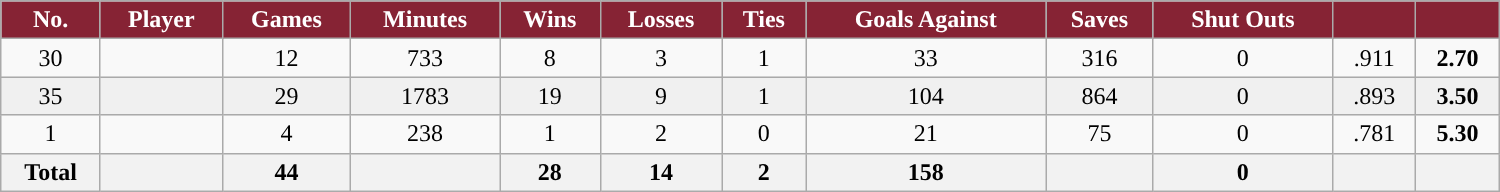<table class="wikitable sortable" width ="1000">
<tr align="center">
<th style="color:white; background:#862334; ">No.</th>
<th style="color:white; background:#862334; ">Player</th>
<th style="color:white; background:#862334; ">Games</th>
<th style="color:white; background:#862334; ">Minutes</th>
<th style="color:white; background:#862334; ">Wins</th>
<th style="color:white; background:#862334; ">Losses</th>
<th style="color:white; background:#862334; ">Ties</th>
<th style="color:white; background:#862334; ">Goals Against</th>
<th style="color:white; background:#862334; ">Saves</th>
<th style="color:white; background:#862334; ">Shut Outs</th>
<th style="color:white; background:#862334; "><a href='#'></a></th>
<th style="color:white; background:#862334; "><a href='#'></a></th>
</tr>
<tr align="center">
<td>30</td>
<td></td>
<td>12</td>
<td>733</td>
<td>8</td>
<td>3</td>
<td>1</td>
<td>33</td>
<td>316</td>
<td>0</td>
<td>.911</td>
<td><strong>2.70</strong></td>
</tr>
<tr align="center" bgcolor="#f0f0f0">
<td>35</td>
<td></td>
<td>29</td>
<td>1783</td>
<td>19</td>
<td>9</td>
<td>1</td>
<td>104</td>
<td>864</td>
<td>0</td>
<td>.893</td>
<td><strong>3.50</strong></td>
</tr>
<tr align="center">
<td>1</td>
<td></td>
<td>4</td>
<td>238</td>
<td>1</td>
<td>2</td>
<td>0</td>
<td>21</td>
<td>75</td>
<td>0</td>
<td>.781</td>
<td><strong>5.30</strong></td>
</tr>
<tr>
<th>Total</th>
<th></th>
<th>44</th>
<th></th>
<th>28</th>
<th>14</th>
<th>2</th>
<th>158</th>
<th></th>
<th>0</th>
<th></th>
<th></th>
</tr>
</table>
